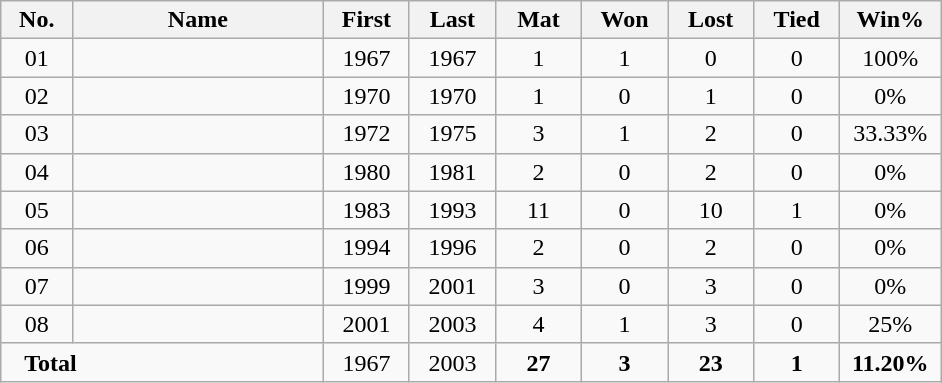<table class="wikitable sortable" style="margin: 1em auto 1em auto">
<tr>
<th width="40">No.</th>
<th width="160">Name</th>
<th width="50">First</th>
<th width="50">Last</th>
<th width="50">Mat</th>
<th width="50">Won</th>
<th width="50">Lost</th>
<th width="50">Tied</th>
<th width="60">Win%</th>
</tr>
<tr align=center>
<td><span>0</span>1</td>
<td align=left></td>
<td>1967</td>
<td>1967</td>
<td>1</td>
<td>1</td>
<td>0</td>
<td>0</td>
<td>100%</td>
</tr>
<tr align=center>
<td><span>0</span>2</td>
<td align=left></td>
<td>1970</td>
<td>1970</td>
<td>1</td>
<td>0</td>
<td>1</td>
<td>0</td>
<td>0%</td>
</tr>
<tr align=center>
<td><span>0</span>3</td>
<td align=left></td>
<td>1972</td>
<td>1975</td>
<td>3</td>
<td>1</td>
<td>2</td>
<td>0</td>
<td>33.33%</td>
</tr>
<tr align=center>
<td><span>0</span>4</td>
<td align=left></td>
<td>1980</td>
<td>1981</td>
<td>2</td>
<td>0</td>
<td>2</td>
<td>0</td>
<td>0%</td>
</tr>
<tr align=center>
<td><span>0</span>5</td>
<td align=left></td>
<td>1983</td>
<td>1993</td>
<td>11</td>
<td>0</td>
<td>10</td>
<td>1</td>
<td>0%</td>
</tr>
<tr align=center>
<td><span>0</span>6</td>
<td align=left></td>
<td>1994</td>
<td>1996</td>
<td>2</td>
<td>0</td>
<td>2</td>
<td>0</td>
<td>0%</td>
</tr>
<tr align=center>
<td><span>0</span>7</td>
<td align=left></td>
<td>1999</td>
<td>2001</td>
<td>3</td>
<td>0</td>
<td>3</td>
<td>0</td>
<td>0%</td>
</tr>
<tr align=center>
<td><span>0</span>8</td>
<td align=left></td>
<td>2001</td>
<td>2003</td>
<td>4</td>
<td>1</td>
<td>3</td>
<td>0</td>
<td>25%</td>
</tr>
<tr class="sortbottom" align=center>
<td colspan=2 align=left><strong>   Total</strong></td>
<td>1967</td>
<td>2003</td>
<td><strong>27</strong></td>
<td><strong>3</strong></td>
<td><strong>23</strong></td>
<td><strong>1</strong></td>
<td><strong>11.20%</strong></td>
</tr>
</table>
